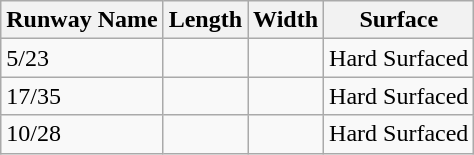<table class="wikitable">
<tr>
<th>Runway Name</th>
<th>Length</th>
<th>Width</th>
<th>Surface</th>
</tr>
<tr>
<td>5/23</td>
<td></td>
<td></td>
<td>Hard Surfaced</td>
</tr>
<tr>
<td>17/35</td>
<td></td>
<td></td>
<td>Hard Surfaced</td>
</tr>
<tr>
<td>10/28</td>
<td></td>
<td></td>
<td>Hard Surfaced</td>
</tr>
</table>
